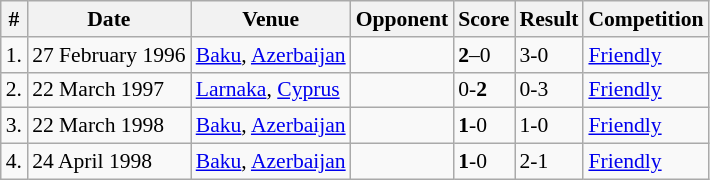<table class=wikitable style=font-size:90%>
<tr>
<th>#</th>
<th>Date</th>
<th>Venue</th>
<th>Opponent</th>
<th>Score</th>
<th>Result</th>
<th>Competition</th>
</tr>
<tr>
<td>1.</td>
<td>27 February 1996</td>
<td><a href='#'>Baku</a>, <a href='#'>Azerbaijan</a></td>
<td></td>
<td><strong>2</strong>–0</td>
<td>3-0</td>
<td><a href='#'>Friendly</a></td>
</tr>
<tr>
<td>2.</td>
<td>22 March 1997</td>
<td><a href='#'>Larnaka</a>, <a href='#'>Cyprus</a></td>
<td></td>
<td>0-<strong>2</strong></td>
<td>0-3</td>
<td><a href='#'>Friendly</a></td>
</tr>
<tr>
<td>3.</td>
<td>22 March 1998</td>
<td><a href='#'>Baku</a>, <a href='#'>Azerbaijan</a></td>
<td></td>
<td><strong>1</strong>-0</td>
<td>1-0</td>
<td><a href='#'>Friendly</a></td>
</tr>
<tr>
<td>4.</td>
<td>24 April 1998</td>
<td><a href='#'>Baku</a>, <a href='#'>Azerbaijan</a></td>
<td></td>
<td><strong>1</strong>-0</td>
<td>2-1</td>
<td><a href='#'>Friendly</a></td>
</tr>
</table>
